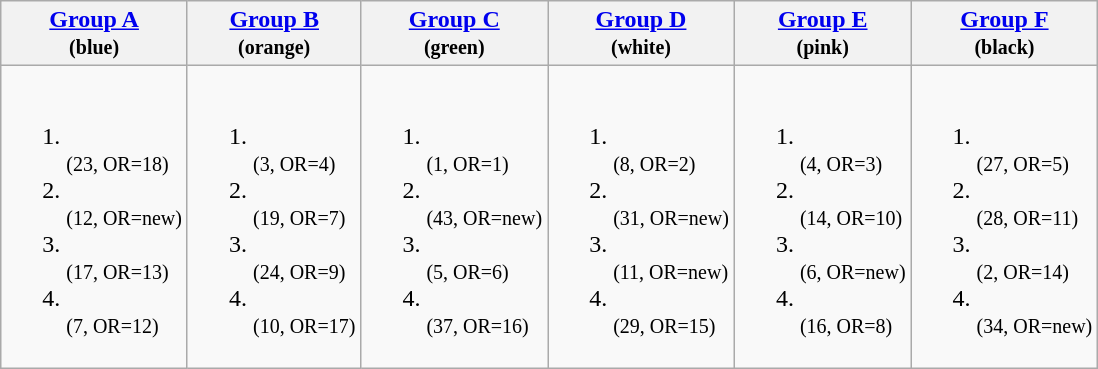<table class="wikitable">
<tr>
<th><a href='#'>Group A</a><br><small>(blue)</small></th>
<th><a href='#'>Group B</a><br><small>(orange)</small></th>
<th><a href='#'>Group C</a><br><small>(green)</small></th>
<th><a href='#'>Group D</a><br><small>(white)</small></th>
<th><a href='#'>Group E</a><br><small>(pink)</small></th>
<th><a href='#'>Group F</a><br><small>(black)</small></th>
</tr>
<tr>
<td valign="top"><br><ol><li><br><small> (23, OR=18)</small></li><li><br><small> (12, OR=new)</small></li><li><br><small> (17, OR=13)</small></li><li><br><small> (7, OR=12)</small></li></ol></td>
<td valign="top"><br><ol><li><br><small> (3, OR=4)</small></li><li><br><small> (19, OR=7)</small></li><li><br><small> (24, OR=9)</small></li><li><br><small> (10, OR=17)</small></li></ol></td>
<td valign="top"><br><ol><li><br><small> (1, OR=1)</small></li><li><br><small> (43, OR=new)</small></li><li><br><small> (5, OR=6)</small></li><li><br><small> (37, OR=16)</small></li></ol></td>
<td valign="top"><br><ol><li><br><small> (8, OR=2)</small></li><li><br><small> (31, OR=new)</small></li><li><br><small> (11, OR=new)</small></li><li><br><small> (29, OR=15)</small></li></ol></td>
<td valign="top"><br><ol><li><br><small> (4, OR=3)</small></li><li><br><small> (14, OR=10)</small></li><li><br><small> (6, OR=new)</small></li><li><br><small> (16, OR=8)</small></li></ol></td>
<td valign="top"><br><ol><li><br><small> (27, OR=5)</small></li><li><br><small> (28, OR=11)</small></li><li><br><small> (2, OR=14)</small></li><li><br><small> (34, OR=new)</small></li></ol></td>
</tr>
</table>
